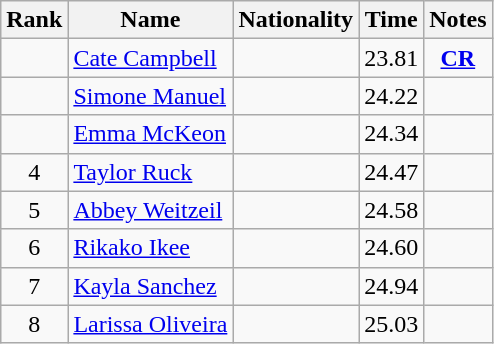<table class="wikitable sortable" style="text-align:center">
<tr>
<th>Rank</th>
<th>Name</th>
<th>Nationality</th>
<th>Time</th>
<th>Notes</th>
</tr>
<tr>
<td></td>
<td align=left><a href='#'>Cate Campbell</a></td>
<td align=left></td>
<td>23.81</td>
<td><strong><a href='#'>CR</a></strong></td>
</tr>
<tr>
<td></td>
<td align=left><a href='#'>Simone Manuel</a></td>
<td align=left></td>
<td>24.22</td>
<td></td>
</tr>
<tr>
<td></td>
<td align=left><a href='#'>Emma McKeon</a></td>
<td align=left></td>
<td>24.34</td>
<td></td>
</tr>
<tr>
<td>4</td>
<td align=left><a href='#'>Taylor Ruck</a></td>
<td align=left></td>
<td>24.47</td>
<td></td>
</tr>
<tr>
<td>5</td>
<td align=left><a href='#'>Abbey Weitzeil</a></td>
<td align=left></td>
<td>24.58</td>
<td></td>
</tr>
<tr>
<td>6</td>
<td align=left><a href='#'>Rikako Ikee</a></td>
<td align=left></td>
<td>24.60</td>
<td></td>
</tr>
<tr>
<td>7</td>
<td align=left><a href='#'>Kayla Sanchez</a></td>
<td align=left></td>
<td>24.94</td>
<td></td>
</tr>
<tr>
<td>8</td>
<td align=left><a href='#'>Larissa Oliveira</a></td>
<td align=left></td>
<td>25.03</td>
<td></td>
</tr>
</table>
